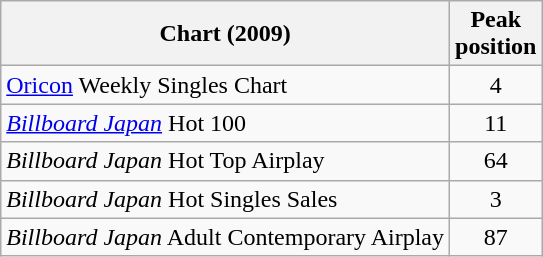<table class="wikitable sortable" border="1">
<tr>
<th>Chart (2009)</th>
<th>Peak<br>position</th>
</tr>
<tr>
<td><a href='#'>Oricon</a> Weekly Singles Chart</td>
<td style="text-align:center;">4</td>
</tr>
<tr>
<td><em><a href='#'>Billboard Japan</a></em> Hot 100</td>
<td style="text-align:center;">11</td>
</tr>
<tr>
<td><em>Billboard Japan</em> Hot Top Airplay</td>
<td style="text-align:center;">64</td>
</tr>
<tr>
<td><em>Billboard Japan</em> Hot Singles Sales</td>
<td style="text-align:center;">3</td>
</tr>
<tr>
<td><em>Billboard Japan</em> Adult Contemporary Airplay</td>
<td style="text-align:center;">87</td>
</tr>
</table>
